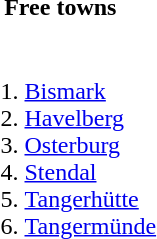<table>
<tr ---->
<th>Free towns</th>
</tr>
<tr>
<td valign=top><br><ol><li><a href='#'>Bismark</a></li><li><a href='#'>Havelberg</a></li><li><a href='#'>Osterburg</a></li><li><a href='#'>Stendal</a></li><li><a href='#'>Tangerhütte</a></li><li><a href='#'>Tangermünde</a></li></ol></td>
</tr>
</table>
